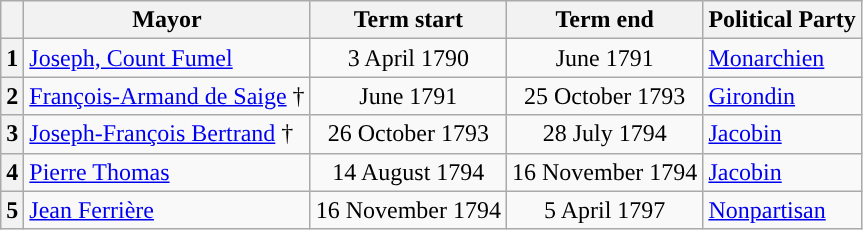<table class="wikitable">
<tr>
<th class=unsortable> </th>
<th>Mayor</th>
<th>Term start</th>
<th>Term end</th>
<th>Political Party</th>
</tr>
<tr>
<th style="background:">1</th>
<td><a href='#'>Joseph, Count Fumel</a></td>
<td align=center>3 April 1790</td>
<td align=center>June 1791</td>
<td><a href='#'>Monarchien</a></td>
</tr>
<tr>
<th style="background:">2</th>
<td><a href='#'>François-Armand de Saige</a> †</td>
<td align=center>June 1791</td>
<td align=center>25 October 1793</td>
<td><a href='#'>Girondin</a></td>
</tr>
<tr>
<th style="background:">3</th>
<td><a href='#'>Joseph-François Bertrand</a> †</td>
<td align=center>26 October 1793</td>
<td align=center>28 July 1794</td>
<td><a href='#'>Jacobin</a></td>
</tr>
<tr>
<th style="background:">4</th>
<td><a href='#'>Pierre Thomas</a></td>
<td align=center>14 August 1794</td>
<td align=center>16 November 1794</td>
<td><a href='#'>Jacobin</a></td>
</tr>
<tr>
<th style="background:">5</th>
<td><a href='#'>Jean Ferrière</a></td>
<td align=center>16 November 1794</td>
<td align=center>5 April 1797</td>
<td><a href='#'>Nonpartisan</a></td>
</tr>
</table>
